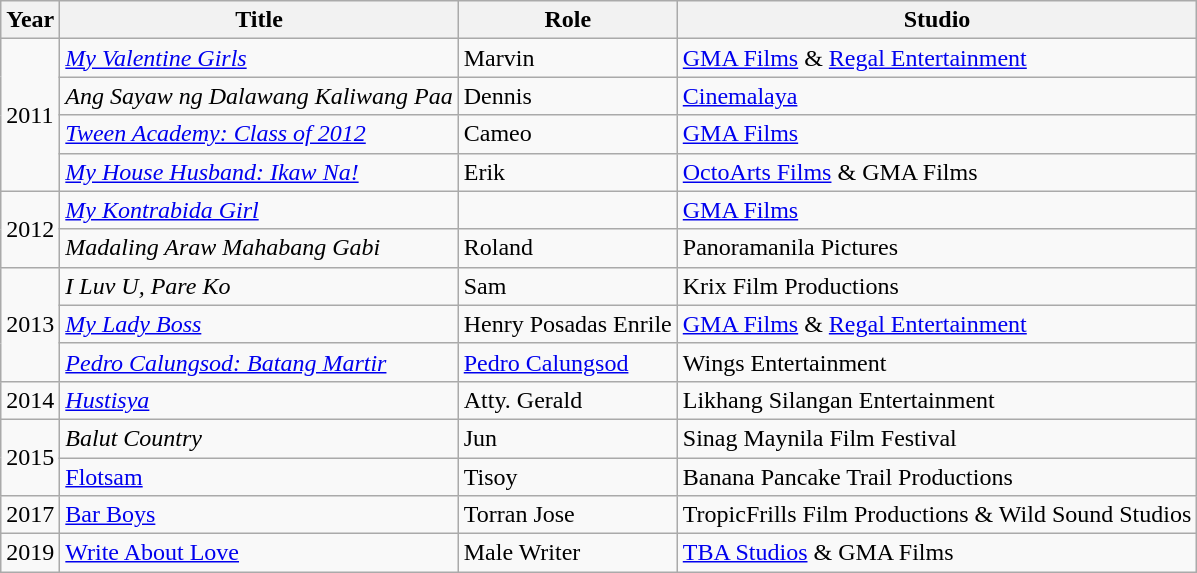<table class="wikitable sortable">
<tr>
<th>Year</th>
<th>Title</th>
<th>Role</th>
<th>Studio</th>
</tr>
<tr>
<td rowspan="4">2011</td>
<td><em><a href='#'>My Valentine Girls</a></em></td>
<td>Marvin</td>
<td><a href='#'>GMA Films</a> & <a href='#'>Regal Entertainment</a></td>
</tr>
<tr>
<td><em>Ang Sayaw ng Dalawang Kaliwang Paa</em></td>
<td>Dennis</td>
<td><a href='#'>Cinemalaya</a></td>
</tr>
<tr>
<td><em><a href='#'>Tween Academy: Class of 2012</a></em></td>
<td>Cameo</td>
<td><a href='#'>GMA Films</a></td>
</tr>
<tr>
<td><em><a href='#'>My House Husband: Ikaw Na!</a></em></td>
<td>Erik</td>
<td><a href='#'>OctoArts Films</a> & GMA Films</td>
</tr>
<tr>
<td rowspan="2">2012</td>
<td><em><a href='#'>My Kontrabida Girl</a></em></td>
<td></td>
<td><a href='#'>GMA Films</a></td>
</tr>
<tr>
<td><em>Madaling Araw Mahabang Gabi</em></td>
<td>Roland</td>
<td>Panoramanila Pictures</td>
</tr>
<tr>
<td rowspan="3">2013</td>
<td><em>I Luv U, Pare Ko</em></td>
<td>Sam</td>
<td>Krix Film Productions</td>
</tr>
<tr>
<td><em><a href='#'>My Lady Boss</a></em></td>
<td>Henry Posadas Enrile</td>
<td><a href='#'>GMA Films</a> & <a href='#'>Regal Entertainment</a></td>
</tr>
<tr>
<td><em><a href='#'>Pedro Calungsod: Batang Martir</a></em></td>
<td><a href='#'>Pedro Calungsod</a></td>
<td>Wings Entertainment</td>
</tr>
<tr>
<td>2014</td>
<td><em><a href='#'>Hustisya</a></em></td>
<td>Atty. Gerald</td>
<td>Likhang Silangan Entertainment</td>
</tr>
<tr>
<td rowspan="2">2015</td>
<td><em>Balut Country</td>
<td>Jun</td>
<td>Sinag Maynila Film Festival</td>
</tr>
<tr>
<td></em><a href='#'>Flotsam</a><em></td>
<td>Tisoy</td>
<td>Banana Pancake Trail Productions</td>
</tr>
<tr>
<td>2017</td>
<td></em><a href='#'>Bar Boys</a><em></td>
<td>Torran Jose</td>
<td>TropicFrills Film Productions & Wild Sound Studios</td>
</tr>
<tr>
<td>2019</td>
<td></em><a href='#'>Write About Love</a><em></td>
<td>Male Writer</td>
<td><a href='#'>TBA Studios</a> & GMA Films</td>
</tr>
</table>
